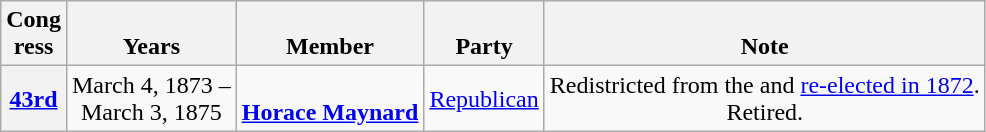<table class=wikitable style="text-align:center">
<tr valign=bottom>
<th>Cong<br>ress</th>
<th>Years</th>
<th>Member</th>
<th>Party</th>
<th>Note</th>
</tr>
<tr>
<th><a href='#'>43rd</a></th>
<td nowrap>March 4, 1873 –<br>March 3, 1875</td>
<td align=left><br><strong><a href='#'>Horace Maynard</a></strong><br></td>
<td><a href='#'>Republican</a></td>
<td>Redistricted from the  and <a href='#'>re-elected in 1872</a>.<br>Retired.</td>
</tr>
</table>
